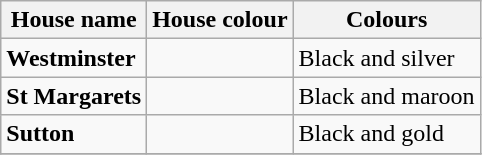<table class="wikitable">
<tr>
<th>House name</th>
<th>House colour</th>
<th>Colours</th>
</tr>
<tr>
<td><strong>Westminster</strong></td>
<td><br></td>
<td>Black and silver</td>
</tr>
<tr>
<td><strong>St Margarets</strong></td>
<td><br></td>
<td>Black and maroon</td>
</tr>
<tr>
<td><strong>Sutton</strong></td>
<td><br></td>
<td>Black and gold</td>
</tr>
<tr>
</tr>
</table>
